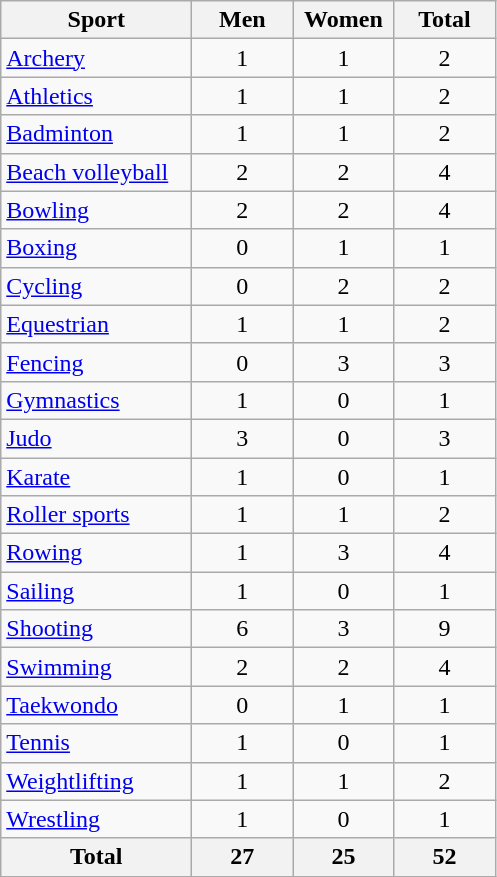<table class="wikitable sortable" style="text-align:center">
<tr>
<th width=120>Sport</th>
<th width=60>Men</th>
<th width=60>Women</th>
<th width=60>Total</th>
</tr>
<tr>
<td align=left><a href='#'>Archery</a></td>
<td>1</td>
<td>1</td>
<td>2</td>
</tr>
<tr>
<td align=left><a href='#'>Athletics</a></td>
<td>1</td>
<td>1</td>
<td>2</td>
</tr>
<tr>
<td align=left><a href='#'>Badminton</a></td>
<td>1</td>
<td>1</td>
<td>2</td>
</tr>
<tr>
<td align=left><a href='#'>Beach volleyball</a></td>
<td>2</td>
<td>2</td>
<td>4</td>
</tr>
<tr>
<td align=left><a href='#'>Bowling</a></td>
<td>2</td>
<td>2</td>
<td>4</td>
</tr>
<tr>
<td align=left><a href='#'>Boxing</a></td>
<td>0</td>
<td>1</td>
<td>1</td>
</tr>
<tr>
<td align=left><a href='#'>Cycling</a></td>
<td>0</td>
<td>2</td>
<td>2</td>
</tr>
<tr>
<td align=left><a href='#'>Equestrian</a></td>
<td>1</td>
<td>1</td>
<td>2</td>
</tr>
<tr>
<td align=left><a href='#'>Fencing</a></td>
<td>0</td>
<td>3</td>
<td>3</td>
</tr>
<tr>
<td align=left><a href='#'>Gymnastics</a></td>
<td>1</td>
<td>0</td>
<td>1</td>
</tr>
<tr>
<td align=left><a href='#'>Judo</a></td>
<td>3</td>
<td>0</td>
<td>3</td>
</tr>
<tr>
<td align=left><a href='#'>Karate</a></td>
<td>1</td>
<td>0</td>
<td>1</td>
</tr>
<tr>
<td align=left><a href='#'>Roller sports</a></td>
<td>1</td>
<td>1</td>
<td>2</td>
</tr>
<tr>
<td align=left><a href='#'>Rowing</a></td>
<td>1</td>
<td>3</td>
<td>4</td>
</tr>
<tr>
<td align=left><a href='#'>Sailing</a></td>
<td>1</td>
<td>0</td>
<td>1</td>
</tr>
<tr>
<td align=left><a href='#'>Shooting</a></td>
<td>6</td>
<td>3</td>
<td>9</td>
</tr>
<tr>
<td align=left><a href='#'>Swimming</a></td>
<td>2</td>
<td>2</td>
<td>4</td>
</tr>
<tr>
<td align=left><a href='#'>Taekwondo</a></td>
<td>0</td>
<td>1</td>
<td>1</td>
</tr>
<tr>
<td align=left><a href='#'>Tennis</a></td>
<td>1</td>
<td>0</td>
<td>1</td>
</tr>
<tr>
<td align=left><a href='#'>Weightlifting</a></td>
<td>1</td>
<td>1</td>
<td>2</td>
</tr>
<tr>
<td align=left><a href='#'>Wrestling</a></td>
<td>1</td>
<td>0</td>
<td>1</td>
</tr>
<tr>
<th>Total</th>
<th>27</th>
<th>25</th>
<th>52</th>
</tr>
</table>
